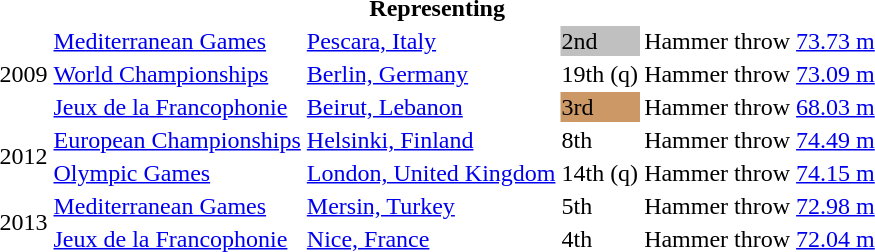<table>
<tr>
<th colspan="6">Representing </th>
</tr>
<tr>
<td rowspan=3>2009</td>
<td><a href='#'>Mediterranean Games</a></td>
<td><a href='#'>Pescara, Italy</a></td>
<td bgcolor=silver>2nd</td>
<td>Hammer throw</td>
<td><a href='#'>73.73 m</a></td>
</tr>
<tr>
<td><a href='#'>World Championships</a></td>
<td><a href='#'>Berlin, Germany</a></td>
<td>19th (q)</td>
<td>Hammer throw</td>
<td><a href='#'>73.09 m</a></td>
</tr>
<tr>
<td><a href='#'>Jeux de la Francophonie</a></td>
<td><a href='#'>Beirut, Lebanon</a></td>
<td bgcolor=cc9966>3rd</td>
<td>Hammer throw</td>
<td><a href='#'>68.03 m</a></td>
</tr>
<tr>
<td rowspan=2>2012</td>
<td><a href='#'>European Championships</a></td>
<td><a href='#'>Helsinki, Finland</a></td>
<td>8th</td>
<td>Hammer throw</td>
<td><a href='#'>74.49 m</a></td>
</tr>
<tr>
<td><a href='#'>Olympic Games</a></td>
<td><a href='#'>London, United Kingdom</a></td>
<td>14th (q)</td>
<td>Hammer throw</td>
<td><a href='#'>74.15 m</a></td>
</tr>
<tr>
<td rowspan=2>2013</td>
<td><a href='#'>Mediterranean Games</a></td>
<td><a href='#'>Mersin, Turkey</a></td>
<td>5th</td>
<td>Hammer throw</td>
<td><a href='#'>72.98 m</a></td>
</tr>
<tr>
<td><a href='#'>Jeux de la Francophonie</a></td>
<td><a href='#'>Nice, France</a></td>
<td>4th</td>
<td>Hammer throw</td>
<td><a href='#'>72.04 m</a></td>
</tr>
</table>
